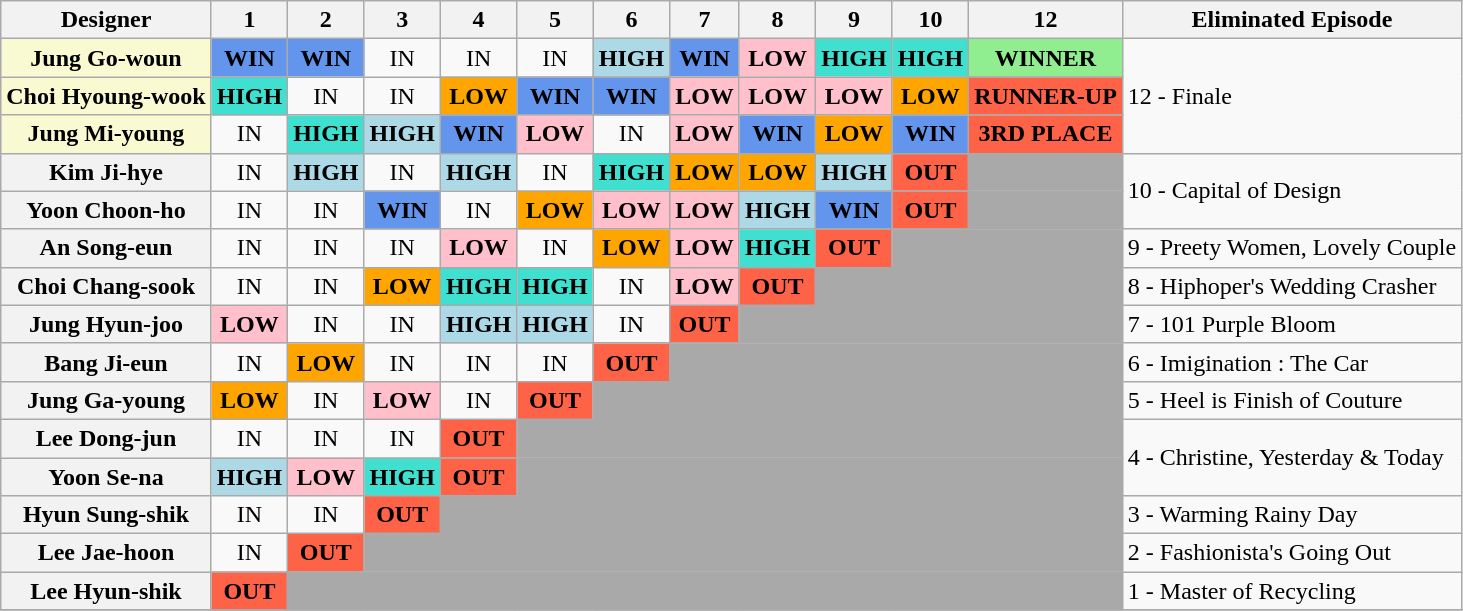<table class="wikitable" style="text-align:center">
<tr>
<th>Designer</th>
<th>1</th>
<th>2</th>
<th>3</th>
<th>4</th>
<th>5</th>
<th>6</th>
<th>7</th>
<th>8</th>
<th>9</th>
<th>10</th>
<th>12</th>
<th>Eliminated Episode</th>
</tr>
<tr>
<th style="background:#FAFAD2;">Jung Go-woun</th>
<td style="background:cornflowerblue;"><strong>WIN</strong></td>
<td style="background:cornflowerblue;"><strong>WIN</strong></td>
<td>IN</td>
<td>IN</td>
<td>IN</td>
<td style="background:lightblue;"><strong>HIGH</strong></td>
<td style="background:cornflowerblue;"><strong>WIN</strong></td>
<td style="background:pink;"><strong>LOW</strong></td>
<td style="background:turquoise;"><strong>HIGH</strong></td>
<td style="background:turquoise;"><strong>HIGH</strong></td>
<td style="background:lightgreen;"><strong>WINNER</strong></td>
<td style="text-align:left" rowspan="3">12 - Finale</td>
</tr>
<tr>
<th style="background:#FAFAD2;">Choi Hyoung-wook</th>
<td style="background:turquoise;"><strong>HIGH</strong></td>
<td>IN</td>
<td>IN</td>
<td style="background:orange;"><strong>LOW</strong></td>
<td style="background:cornflowerblue;"><strong>WIN</strong></td>
<td style="background:cornflowerblue;"><strong>WIN</strong></td>
<td style="background:pink;"><strong>LOW</strong></td>
<td style="background:pink;"><strong>LOW</strong></td>
<td style="background:pink;"><strong>LOW</strong></td>
<td style="background:orange;"><strong>LOW</strong></td>
<td style="background:tomato;"><strong>RUNNER-UP</strong></td>
</tr>
<tr>
<th style="background:#FAFAD2;">Jung Mi-young</th>
<td>IN</td>
<td style="background:turquoise;"><strong>HIGH</strong></td>
<td style="background:lightblue;"><strong>HIGH</strong></td>
<td style="background:cornflowerblue;"><strong>WIN</strong></td>
<td style="background:pink;"><strong>LOW</strong></td>
<td>IN</td>
<td style="background:pink;"><strong>LOW</strong></td>
<td style="background:cornflowerblue;"><strong>WIN</strong></td>
<td style="background:orange;"><strong>LOW</strong></td>
<td style="background:cornflowerblue;"><strong>WIN</strong></td>
<td style="background:tomato;"><strong>3RD PLACE</strong></td>
</tr>
<tr>
<th>Kim Ji-hye</th>
<td>IN</td>
<td style="background:lightblue;"><strong>HIGH</strong></td>
<td>IN</td>
<td style="background:lightblue;"><strong>HIGH</strong></td>
<td>IN</td>
<td style="background:turquoise;"><strong>HIGH</strong></td>
<td style="background:orange;"><strong>LOW</strong></td>
<td style="background:orange;"><strong>LOW</strong></td>
<td style="background:lightblue;"><strong>HIGH</strong></td>
<td style="background:tomato;"><strong>OUT</strong></td>
<td colspan=1 style="background:darkgray;"></td>
<td style="text-align:left" rowspan="2">10 - Capital of Design</td>
</tr>
<tr>
<th>Yoon Choon-ho</th>
<td>IN</td>
<td>IN</td>
<td style="background:cornflowerblue;"><strong>WIN</strong></td>
<td>IN</td>
<td style="background:orange;"><strong>LOW</strong></td>
<td style="background:pink;"><strong>LOW</strong></td>
<td style="background:pink;"><strong>LOW</strong></td>
<td style="background:lightblue;"><strong>HIGH</strong></td>
<td style="background:cornflowerblue;"><strong>WIN</strong></td>
<td style="background:tomato;"><strong>OUT</strong></td>
<td colspan=1 style="background:darkgray;"></td>
</tr>
<tr>
<th>An Song-eun</th>
<td>IN</td>
<td>IN</td>
<td>IN</td>
<td style="background:pink;"><strong>LOW</strong></td>
<td>IN</td>
<td style="background:orange;"><strong>LOW</strong></td>
<td style="background:pink;"><strong>LOW</strong></td>
<td style="background:turquoise;"><strong>HIGH</strong></td>
<td style="background:tomato;"><strong>OUT</strong></td>
<td colspan=2 style="background:darkgray;"></td>
<td style="text-align:left">9 - Preety Women, Lovely Couple</td>
</tr>
<tr>
<th>Choi Chang-sook</th>
<td>IN</td>
<td>IN</td>
<td style="background:orange;"><strong>LOW</strong></td>
<td style="background:turquoise;"><strong>HIGH</strong></td>
<td style="background:turquoise;"><strong>HIGH</strong></td>
<td>IN</td>
<td style="background:pink;"><strong>LOW</strong></td>
<td style="background:tomato;"><strong>OUT</strong></td>
<td colspan=3 style="background:darkgray;"></td>
<td style="text-align:left">8 - Hiphoper's Wedding Crasher</td>
</tr>
<tr>
<th>Jung Hyun-joo</th>
<td style="background:pink;"><strong>LOW</strong></td>
<td>IN</td>
<td>IN</td>
<td style="background:lightblue;"><strong>HIGH</strong></td>
<td style="background:lightblue;"><strong>HIGH</strong></td>
<td>IN</td>
<td style="background:tomato;"><strong>OUT</strong></td>
<td colspan=4 style="background:darkgray;"></td>
<td style="text-align:left">7 - 101 Purple Bloom</td>
</tr>
<tr>
<th>Bang Ji-eun</th>
<td>IN</td>
<td style="background:orange;"><strong>LOW</strong></td>
<td>IN</td>
<td>IN</td>
<td>IN</td>
<td style="background:tomato;"><strong>OUT</strong></td>
<td colspan=5 style="background:darkgray;"></td>
<td style="text-align:left">6 - Imigination : The Car</td>
</tr>
<tr>
<th>Jung Ga-young</th>
<td style="background:orange;"><strong>LOW</strong></td>
<td>IN</td>
<td style="background:pink;"><strong>LOW</strong></td>
<td>IN</td>
<td style="background:tomato;"><strong>OUT</strong></td>
<td colspan=6 style="background:darkgray;"></td>
<td style="text-align:left">5 - Heel is Finish of Couture</td>
</tr>
<tr>
<th>Lee Dong-jun</th>
<td>IN</td>
<td>IN</td>
<td>IN</td>
<td style="background:tomato;"><strong>OUT</strong></td>
<td colspan=7 style="background:darkgray;"></td>
<td style="text-align:left" rowspan="2">4 - Christine, Yesterday & Today</td>
</tr>
<tr>
<th>Yoon Se-na</th>
<td style="background:lightblue;"><strong>HIGH</strong></td>
<td style="background:pink;"><strong>LOW</strong></td>
<td style="background:turquoise;"><strong>HIGH</strong></td>
<td style="background:tomato;"><strong>OUT</strong></td>
<td colspan=7 style="background:darkgray;"></td>
</tr>
<tr>
<th>Hyun Sung-shik</th>
<td>IN</td>
<td>IN</td>
<td style="background:tomato;"><strong>OUT</strong></td>
<td colspan=8 style="background:darkgray;"></td>
<td style="text-align:left">3 - Warming Rainy Day</td>
</tr>
<tr>
<th>Lee Jae-hoon</th>
<td>IN</td>
<td style="background:tomato;"><strong>OUT</strong></td>
<td colspan=9 style="background:darkgray;"></td>
<td style="text-align:left">2 - Fashionista's Going Out</td>
</tr>
<tr>
<th>Lee Hyun-shik</th>
<td style="background:tomato;"><strong>OUT</strong></td>
<td colspan=10 style="background:darkgray;"></td>
<td style="text-align:left">1 - Master of Recycling</td>
</tr>
<tr>
</tr>
</table>
